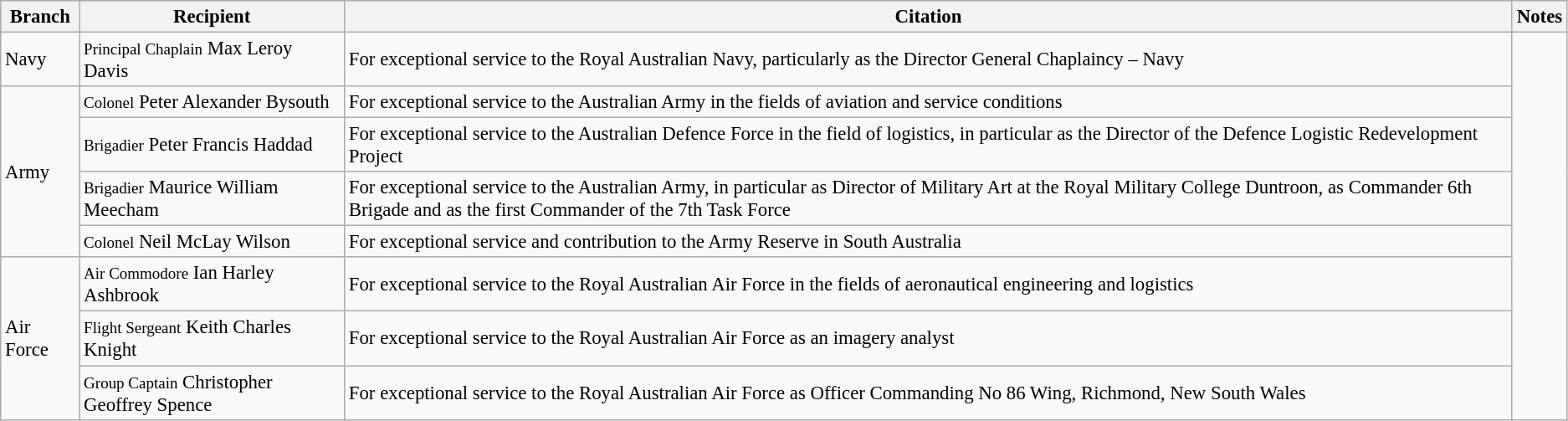<table class="wikitable" style="font-size:95%;">
<tr>
<th>Branch</th>
<th>Recipient</th>
<th>Citation</th>
<th>Notes</th>
</tr>
<tr>
<td rowspan=1>Navy</td>
<td><small>Principal Chaplain</small> Max Leroy Davis</td>
<td>For exceptional service to the Royal Australian Navy, particularly as the Director General Chaplaincy – Navy</td>
<td rowspan=8></td>
</tr>
<tr>
<td rowspan=4>Army</td>
<td><small>Colonel</small> Peter Alexander Bysouth </td>
<td>For exceptional service to the Australian Army in the fields of aviation and service conditions</td>
</tr>
<tr>
<td><small>Brigadier</small> Peter Francis Haddad</td>
<td>For exceptional service to the Australian Defence Force in the field of logistics, in particular as the Director of the Defence Logistic Redevelopment Project</td>
</tr>
<tr>
<td><small>Brigadier</small> Maurice William Meecham</td>
<td>For exceptional service to the Australian Army, in particular as Director of Military Art at the Royal Military College Duntroon, as Commander 6th Brigade and as the first Commander of the 7th Task Force</td>
</tr>
<tr>
<td><small>Colonel</small> Neil McLay Wilson </td>
<td>For exceptional service and contribution to the Army Reserve in South Australia</td>
</tr>
<tr>
<td rowspan=3>Air Force</td>
<td><small>Air Commodore</small> Ian Harley Ashbrook</td>
<td>For exceptional service to the Royal Australian Air Force in the fields of aeronautical engineering and logistics</td>
</tr>
<tr>
<td><small>Flight Sergeant</small> Keith Charles Knight</td>
<td>For exceptional service to the Royal Australian Air Force as an imagery analyst</td>
</tr>
<tr>
<td><small>Group Captain</small> Christopher Geoffrey Spence</td>
<td>For exceptional service to the Royal Australian Air Force as Officer Commanding No 86 Wing, Richmond, New South Wales</td>
</tr>
</table>
